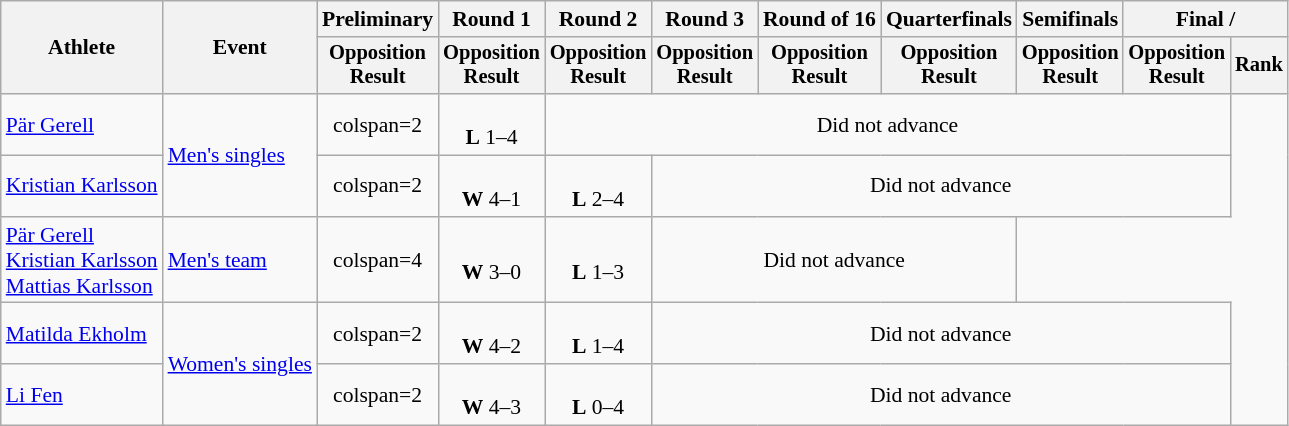<table class="wikitable" style="font-size:90%;">
<tr>
<th rowspan=2>Athlete</th>
<th rowspan=2>Event</th>
<th>Preliminary</th>
<th>Round 1</th>
<th>Round 2</th>
<th>Round 3</th>
<th>Round of 16</th>
<th>Quarterfinals</th>
<th>Semifinals</th>
<th colspan=2>Final / </th>
</tr>
<tr style="font-size:95%">
<th>Opposition<br>Result</th>
<th>Opposition<br>Result</th>
<th>Opposition<br>Result</th>
<th>Opposition<br>Result</th>
<th>Opposition<br>Result</th>
<th>Opposition<br>Result</th>
<th>Opposition<br>Result</th>
<th>Opposition<br>Result</th>
<th>Rank</th>
</tr>
<tr align=center>
<td align=left><a href='#'>Pär Gerell</a></td>
<td align=left rowspan=2><a href='#'>Men's singles</a></td>
<td>colspan=2 </td>
<td><br><strong>L</strong> 1–4</td>
<td colspan=6>Did not advance</td>
</tr>
<tr align=center>
<td align=left><a href='#'>Kristian Karlsson</a></td>
<td>colspan=2 </td>
<td><br><strong>W</strong> 4–1</td>
<td><br><strong>L</strong> 2–4</td>
<td colspan=5>Did not advance</td>
</tr>
<tr align=center>
<td align=left><a href='#'>Pär Gerell</a><br><a href='#'>Kristian Karlsson</a><br><a href='#'>Mattias Karlsson</a></td>
<td align=left><a href='#'>Men's team</a></td>
<td>colspan=4 </td>
<td><br><strong>W</strong> 3–0</td>
<td><br><strong>L</strong> 1–3</td>
<td colspan=3>Did not advance</td>
</tr>
<tr align=center>
<td align=left><a href='#'>Matilda Ekholm</a></td>
<td align=left rowspan=2><a href='#'>Women's singles</a></td>
<td>colspan=2 </td>
<td><br><strong>W</strong> 4–2</td>
<td><br><strong>L</strong> 1–4</td>
<td colspan=5>Did not advance</td>
</tr>
<tr align=center>
<td align=left><a href='#'>Li Fen</a></td>
<td>colspan=2 </td>
<td><br><strong>W</strong> 4–3</td>
<td><br><strong>L</strong> 0–4</td>
<td colspan=5>Did not advance</td>
</tr>
</table>
